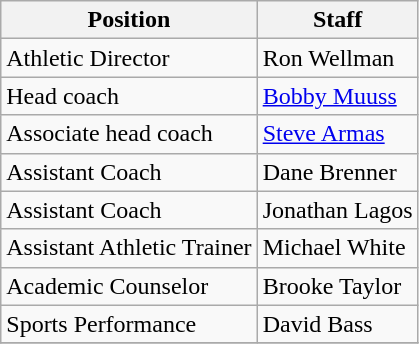<table class="wikitable">
<tr>
<th>Position</th>
<th>Staff</th>
</tr>
<tr>
<td>Athletic Director</td>
<td>Ron Wellman</td>
</tr>
<tr>
<td>Head coach</td>
<td><a href='#'>Bobby Muuss</a></td>
</tr>
<tr>
<td>Associate head coach</td>
<td><a href='#'>Steve Armas</a></td>
</tr>
<tr>
<td>Assistant Coach</td>
<td>Dane Brenner</td>
</tr>
<tr>
<td>Assistant Coach</td>
<td>Jonathan Lagos</td>
</tr>
<tr>
<td>Assistant Athletic Trainer</td>
<td>Michael White</td>
</tr>
<tr>
<td>Academic Counselor</td>
<td>Brooke Taylor</td>
</tr>
<tr>
<td>Sports Performance</td>
<td>David Bass</td>
</tr>
<tr>
</tr>
</table>
